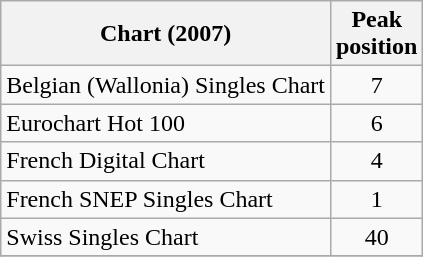<table class="wikitable sortable">
<tr>
<th>Chart (2007)</th>
<th>Peak<br>position</th>
</tr>
<tr>
<td>Belgian (Wallonia) Singles Chart</td>
<td align="center">7</td>
</tr>
<tr>
<td>Eurochart Hot 100</td>
<td align="center">6</td>
</tr>
<tr>
<td>French Digital Chart</td>
<td align="center">4</td>
</tr>
<tr>
<td>French SNEP Singles Chart</td>
<td align="center">1</td>
</tr>
<tr>
<td>Swiss Singles Chart</td>
<td align="center">40</td>
</tr>
<tr>
</tr>
</table>
